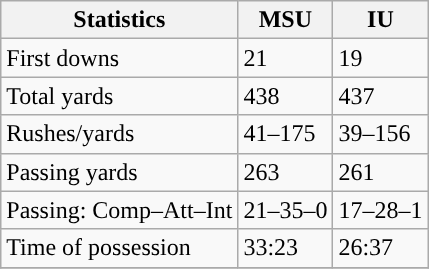<table class="wikitable" style="float: left;">
<tr>
<th>Statistics</th>
<th>MSU</th>
<th>IU</th>
</tr>
<tr>
<td>First downs</td>
<td>21</td>
<td>19</td>
</tr>
<tr>
<td>Total yards</td>
<td>438</td>
<td>437</td>
</tr>
<tr>
<td>Rushes/yards</td>
<td>41–175</td>
<td>39–156</td>
</tr>
<tr>
<td>Passing yards</td>
<td>263</td>
<td>261</td>
</tr>
<tr>
<td>Passing: Comp–Att–Int</td>
<td>21–35–0</td>
<td>17–28–1</td>
</tr>
<tr>
<td>Time of possession</td>
<td>33:23</td>
<td>26:37</td>
</tr>
<tr>
</tr>
</table>
